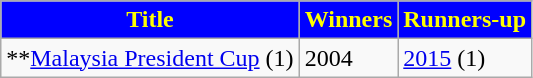<table class="wikitable">
<tr>
<th style="background:blue; color:yellow; text-align:center;">Title</th>
<th style="background:blue; color:yellow; text-align:center;">Winners</th>
<th style="background:blue; color:yellow; text-align:center;">Runners-up</th>
</tr>
<tr>
<td VAlign=Top>**<a href='#'>Malaysia President Cup</a> (1)</td>
<td VAlign=Top>2004</td>
<td VAlign=Top><a href='#'>2015</a> (1)</td>
</tr>
</table>
